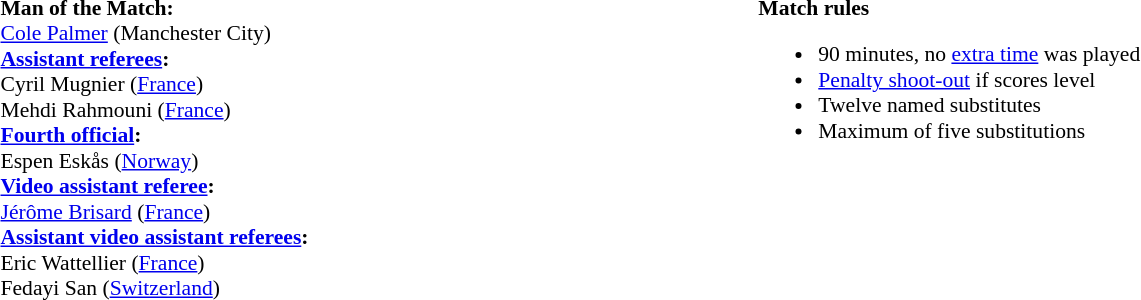<table width=100% style="font-size:90%">
<tr>
<td><br><strong>Man of the Match:</strong>
<br><a href='#'>Cole Palmer</a> (Manchester City)<br><strong><a href='#'>Assistant referees</a>:</strong>
<br> Cyril Mugnier (<a href='#'>France</a>)
<br> Mehdi Rahmouni (<a href='#'>France</a>)
<br><strong><a href='#'>Fourth official</a>:</strong>
<br> Espen Eskås (<a href='#'>Norway</a>)
<br><strong><a href='#'>Video assistant referee</a>:</strong>
<br> <a href='#'>Jérôme Brisard</a> (<a href='#'>France</a>)
<br><strong><a href='#'>Assistant video assistant referees</a>:</strong>
<br> Eric Wattellier (<a href='#'>France</a>)
<br> Fedayi San (<a href='#'>Switzerland</a>)</td>
<td style="width:60%; vertical-align:top;"><br><strong>Match rules</strong><ul><li>90 minutes, no <a href='#'>extra time</a> was played</li><li><a href='#'>Penalty shoot-out</a> if scores level</li><li>Twelve named substitutes</li><li>Maximum of five substitutions</li></ul></td>
</tr>
</table>
